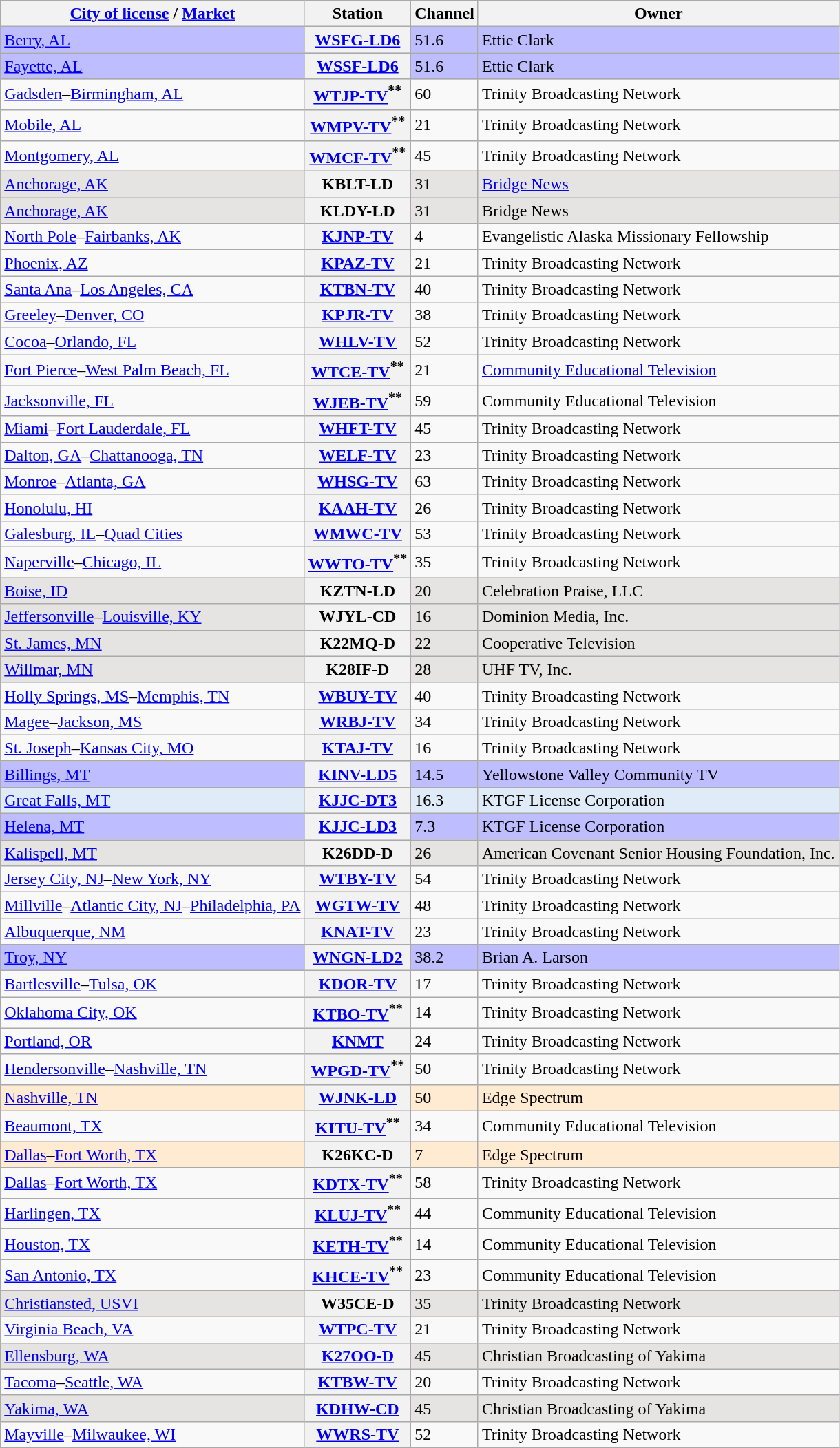<table class="wikitable sortable">
<tr>
<th scope="col"><a href='#'>City of license</a> / <a href='#'>Market</a></th>
<th scope="col">Station</th>
<th scope="col">Channel</th>
<th scope="col">Owner</th>
</tr>
<tr style="background-color:#bdbdff;">
<td><a href='#'>Berry, AL</a></td>
<th scope="row"><a href='#'>WSFG-LD6</a></th>
<td>51.6</td>
<td>Ettie Clark</td>
</tr>
<tr style="background-color:#bdbdff;">
<td><a href='#'>Fayette, AL</a></td>
<th scope="row"><a href='#'>WSSF-LD6</a></th>
<td>51.6</td>
<td>Ettie Clark</td>
</tr>
<tr>
<td><a href='#'>Gadsden</a>–<a href='#'>Birmingham, AL</a></td>
<th scope="row"><a href='#'>WTJP-TV</a><sup>**</sup></th>
<td>60</td>
<td>Trinity Broadcasting Network</td>
</tr>
<tr>
<td><a href='#'>Mobile, AL</a></td>
<th scope="row"><a href='#'>WMPV-TV</a><sup>**</sup></th>
<td>21</td>
<td>Trinity Broadcasting Network</td>
</tr>
<tr>
<td><a href='#'>Montgomery, AL</a></td>
<th scope="row"><a href='#'>WMCF-TV</a><sup>**</sup></th>
<td>45</td>
<td>Trinity Broadcasting Network</td>
</tr>
<tr style="background-color:#e5e4e2;">
<td><a href='#'>Anchorage, AK</a></td>
<th scope="row">KBLT-LD</th>
<td>31</td>
<td><a href='#'>Bridge News</a></td>
</tr>
<tr style="background-color:#e5e4e2;">
<td><a href='#'>Anchorage, AK</a></td>
<th scope="row">KLDY-LD</th>
<td>31</td>
<td>Bridge News</td>
</tr>
<tr>
<td><a href='#'>North Pole</a>–<a href='#'>Fairbanks, AK</a></td>
<th scope="row"><a href='#'>KJNP-TV</a></th>
<td>4</td>
<td>Evangelistic Alaska Missionary Fellowship</td>
</tr>
<tr>
<td><a href='#'>Phoenix, AZ</a></td>
<th scope="row"><a href='#'>KPAZ-TV</a></th>
<td>21</td>
<td>Trinity Broadcasting Network</td>
</tr>
<tr>
<td><a href='#'>Santa Ana</a>–<a href='#'>Los Angeles, CA</a></td>
<th scope="row"><a href='#'>KTBN-TV</a></th>
<td>40</td>
<td>Trinity Broadcasting Network</td>
</tr>
<tr>
<td><a href='#'>Greeley</a>–<a href='#'>Denver, CO</a></td>
<th scope="row"><a href='#'>KPJR-TV</a></th>
<td>38</td>
<td>Trinity Broadcasting Network</td>
</tr>
<tr>
<td><a href='#'>Cocoa</a>–<a href='#'>Orlando, FL</a></td>
<th scope="row"><a href='#'>WHLV-TV</a></th>
<td>52</td>
<td>Trinity Broadcasting Network</td>
</tr>
<tr>
<td><a href='#'>Fort Pierce</a>–<a href='#'>West Palm Beach, FL</a></td>
<th scope="row"><a href='#'>WTCE-TV</a><sup>**</sup></th>
<td>21</td>
<td><a href='#'>Community Educational Television</a></td>
</tr>
<tr>
<td><a href='#'>Jacksonville, FL</a></td>
<th scope="row"><a href='#'>WJEB-TV</a><sup>**</sup></th>
<td>59</td>
<td>Community Educational Television</td>
</tr>
<tr>
<td><a href='#'>Miami</a>–<a href='#'>Fort Lauderdale, FL</a></td>
<th scope="row"><a href='#'>WHFT-TV</a></th>
<td>45</td>
<td>Trinity Broadcasting Network</td>
</tr>
<tr>
<td><a href='#'>Dalton, GA</a>–<a href='#'>Chattanooga, TN</a></td>
<th scope="row"><a href='#'>WELF-TV</a></th>
<td>23</td>
<td>Trinity Broadcasting Network</td>
</tr>
<tr>
<td><a href='#'>Monroe</a>–<a href='#'>Atlanta, GA</a></td>
<th scope="row"><a href='#'>WHSG-TV</a></th>
<td>63</td>
<td>Trinity Broadcasting Network</td>
</tr>
<tr>
<td><a href='#'>Honolulu, HI</a></td>
<th scope="row"><a href='#'>KAAH-TV</a></th>
<td>26</td>
<td>Trinity Broadcasting Network</td>
</tr>
<tr>
<td><a href='#'>Galesburg, IL</a>–<a href='#'>Quad Cities</a></td>
<th scope="row"><a href='#'>WMWC-TV</a></th>
<td>53</td>
<td>Trinity Broadcasting Network</td>
</tr>
<tr>
<td><a href='#'>Naperville</a>–<a href='#'>Chicago, IL</a></td>
<th scope="row"><a href='#'>WWTO-TV</a><sup>**</sup></th>
<td>35</td>
<td>Trinity Broadcasting Network</td>
</tr>
<tr style="background-color:#e5e4e2;">
<td><a href='#'>Boise, ID</a></td>
<th scope="row">KZTN-LD</th>
<td>20</td>
<td>Celebration Praise, LLC</td>
</tr>
<tr style="background-color:#e5e4e2;">
<td><a href='#'>Jeffersonville</a>–<a href='#'>Louisville, KY</a></td>
<th scope="row">WJYL-CD</th>
<td>16</td>
<td>Dominion Media, Inc.</td>
</tr>
<tr style="background-color:#e5e4e2;">
<td><a href='#'>St. James, MN</a></td>
<th scope="row">K22MQ-D</th>
<td>22</td>
<td>Cooperative Television</td>
</tr>
<tr style="background-color:#e5e4e2;">
<td><a href='#'>Willmar, MN</a></td>
<th scope="row">K28IF-D</th>
<td>28</td>
<td>UHF TV, Inc.</td>
</tr>
<tr>
<td><a href='#'>Holly Springs, MS</a>–<a href='#'>Memphis, TN</a></td>
<th scope="row"><a href='#'>WBUY-TV</a></th>
<td>40</td>
<td>Trinity Broadcasting Network</td>
</tr>
<tr>
<td><a href='#'>Magee</a>–<a href='#'>Jackson, MS</a></td>
<th scope="row"><a href='#'>WRBJ-TV</a></th>
<td>34</td>
<td>Trinity Broadcasting Network</td>
</tr>
<tr>
<td><a href='#'>St. Joseph</a>–<a href='#'>Kansas City, MO</a></td>
<th scope="row"><a href='#'>KTAJ-TV</a></th>
<td>16</td>
<td>Trinity Broadcasting Network</td>
</tr>
<tr style="background-color:#bdbdff;">
<td><a href='#'>Billings, MT</a></td>
<th scope="row"><a href='#'>KINV-LD5</a></th>
<td>14.5</td>
<td>Yellowstone Valley Community TV</td>
</tr>
<tr style="background-color:#DFEBF6;">
<td><a href='#'>Great Falls, MT</a></td>
<th scope="row"><a href='#'>KJJC-DT3</a></th>
<td>16.3</td>
<td>KTGF License Corporation</td>
</tr>
<tr style="background-color:#bdbdff;">
<td><a href='#'>Helena, MT</a></td>
<th scope="row"><a href='#'>KJJC-LD3</a></th>
<td>7.3</td>
<td>KTGF License Corporation</td>
</tr>
<tr style="background-color:#e5e4e2;">
<td><a href='#'>Kalispell, MT</a></td>
<th scope="row">K26DD-D</th>
<td>26</td>
<td>American Covenant Senior Housing Foundation, Inc.</td>
</tr>
<tr>
<td><a href='#'>Jersey City, NJ</a>–<a href='#'>New York, NY</a></td>
<th scope="row"><a href='#'>WTBY-TV</a></th>
<td>54</td>
<td>Trinity Broadcasting Network</td>
</tr>
<tr>
<td><a href='#'>Millville</a>–<a href='#'>Atlantic City, NJ</a>–<a href='#'>Philadelphia, PA</a></td>
<th scope="row"><a href='#'>WGTW-TV</a></th>
<td>48</td>
<td>Trinity Broadcasting Network</td>
</tr>
<tr>
<td><a href='#'>Albuquerque, NM</a></td>
<th scope="row"><a href='#'>KNAT-TV</a></th>
<td>23</td>
<td>Trinity Broadcasting Network</td>
</tr>
<tr style="background-color:#bdbdff;">
<td><a href='#'>Troy, NY</a></td>
<th scope="row"><a href='#'>WNGN-LD2</a></th>
<td>38.2</td>
<td>Brian A. Larson</td>
</tr>
<tr>
<td><a href='#'>Bartlesville</a>–<a href='#'>Tulsa, OK</a></td>
<th scope="row"><a href='#'>KDOR-TV</a></th>
<td>17</td>
<td>Trinity Broadcasting Network</td>
</tr>
<tr>
<td><a href='#'>Oklahoma City, OK</a></td>
<th scope="row"><a href='#'>KTBO-TV</a><sup>**</sup></th>
<td>14</td>
<td>Trinity Broadcasting Network</td>
</tr>
<tr>
<td><a href='#'>Portland, OR</a></td>
<th scope="row"><a href='#'>KNMT</a></th>
<td>24</td>
<td>Trinity Broadcasting Network</td>
</tr>
<tr>
<td><a href='#'>Hendersonville</a>–<a href='#'>Nashville, TN</a></td>
<th scope="row"><a href='#'>WPGD-TV</a><sup>**</sup></th>
<td>50</td>
<td>Trinity Broadcasting Network</td>
</tr>
<tr style="background-color:#ffebd2;">
<td><a href='#'>Nashville, TN</a></td>
<th scope="row"><a href='#'>WJNK-LD</a></th>
<td>50</td>
<td>Edge Spectrum</td>
</tr>
<tr>
<td><a href='#'>Beaumont, TX</a></td>
<th scope="row"><a href='#'>KITU-TV</a><sup>**</sup></th>
<td>34</td>
<td>Community Educational Television</td>
</tr>
<tr style="background-color:#ffebd2;">
<td><a href='#'>Dallas</a>–<a href='#'>Fort Worth, TX</a></td>
<th scope="row">K26KC-D</th>
<td>7</td>
<td>Edge Spectrum</td>
</tr>
<tr>
<td><a href='#'>Dallas</a>–<a href='#'>Fort Worth, TX</a></td>
<th scope="row"><a href='#'>KDTX-TV</a><sup>**</sup></th>
<td>58</td>
<td>Trinity Broadcasting Network</td>
</tr>
<tr>
<td><a href='#'>Harlingen, TX</a></td>
<th scope="row"><a href='#'>KLUJ-TV</a><sup>**</sup></th>
<td>44</td>
<td>Community Educational Television</td>
</tr>
<tr>
<td><a href='#'>Houston, TX</a></td>
<th scope="row"><a href='#'>KETH-TV</a><sup>**</sup></th>
<td>14</td>
<td>Community Educational Television</td>
</tr>
<tr>
<td><a href='#'>San Antonio, TX</a></td>
<th scope="row"><a href='#'>KHCE-TV</a><sup>**</sup></th>
<td>23</td>
<td>Community Educational Television</td>
</tr>
<tr style="background-color:#e5e4e2;">
<td><a href='#'>Christiansted, USVI</a></td>
<th scope="row">W35CE-D</th>
<td>35</td>
<td>Trinity Broadcasting Network</td>
</tr>
<tr>
<td><a href='#'>Virginia Beach, VA</a></td>
<th scope="row"><a href='#'>WTPC-TV</a></th>
<td>21</td>
<td>Trinity Broadcasting Network</td>
</tr>
<tr style="background-color:#e5e4e2;">
<td><a href='#'>Ellensburg, WA</a></td>
<th scope="row"><a href='#'>K27OO-D</a></th>
<td>45</td>
<td>Christian Broadcasting of Yakima</td>
</tr>
<tr>
<td><a href='#'>Tacoma</a>–<a href='#'>Seattle, WA</a></td>
<th scope="row"><a href='#'>KTBW-TV</a></th>
<td>20</td>
<td>Trinity Broadcasting Network</td>
</tr>
<tr style="background-color:#e5e4e2;">
<td><a href='#'>Yakima, WA</a></td>
<th scope="row"><a href='#'>KDHW-CD</a></th>
<td>45</td>
<td>Christian Broadcasting of Yakima</td>
</tr>
<tr>
<td><a href='#'>Mayville</a>–<a href='#'>Milwaukee, WI</a></td>
<th scope="row"><a href='#'>WWRS-TV</a></th>
<td>52</td>
<td>Trinity Broadcasting Network</td>
</tr>
</table>
